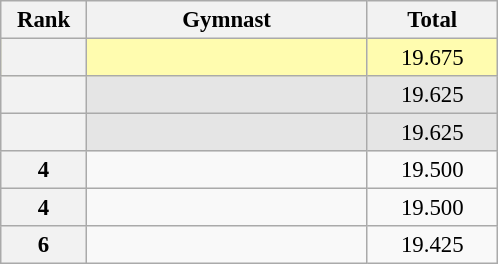<table class="wikitable sortable" style="text-align:center; font-size:95%">
<tr>
<th scope="col" style="width:50px;">Rank</th>
<th scope="col" style="width:180px;">Gymnast</th>
<th scope="col" style="width:80px;">Total</th>
</tr>
<tr style="background:#fffcaf;">
<th scope=row style="text-align:center"></th>
<td style="text-align:left;"></td>
<td>19.675</td>
</tr>
<tr style="background:#e5e5e5;">
<th scope=row style="text-align:center"></th>
<td style="text-align:left;"></td>
<td>19.625</td>
</tr>
<tr style="background:#e5e5e5;">
<th scope=row style="text-align:center"></th>
<td style="text-align:left;"></td>
<td>19.625</td>
</tr>
<tr>
<th scope=row style="text-align:center">4</th>
<td style="text-align:left;"></td>
<td>19.500</td>
</tr>
<tr>
<th scope=row style="text-align:center">4</th>
<td style="text-align:left;"></td>
<td>19.500</td>
</tr>
<tr>
<th scope=row style="text-align:center">6</th>
<td style="text-align:left;"></td>
<td>19.425</td>
</tr>
</table>
